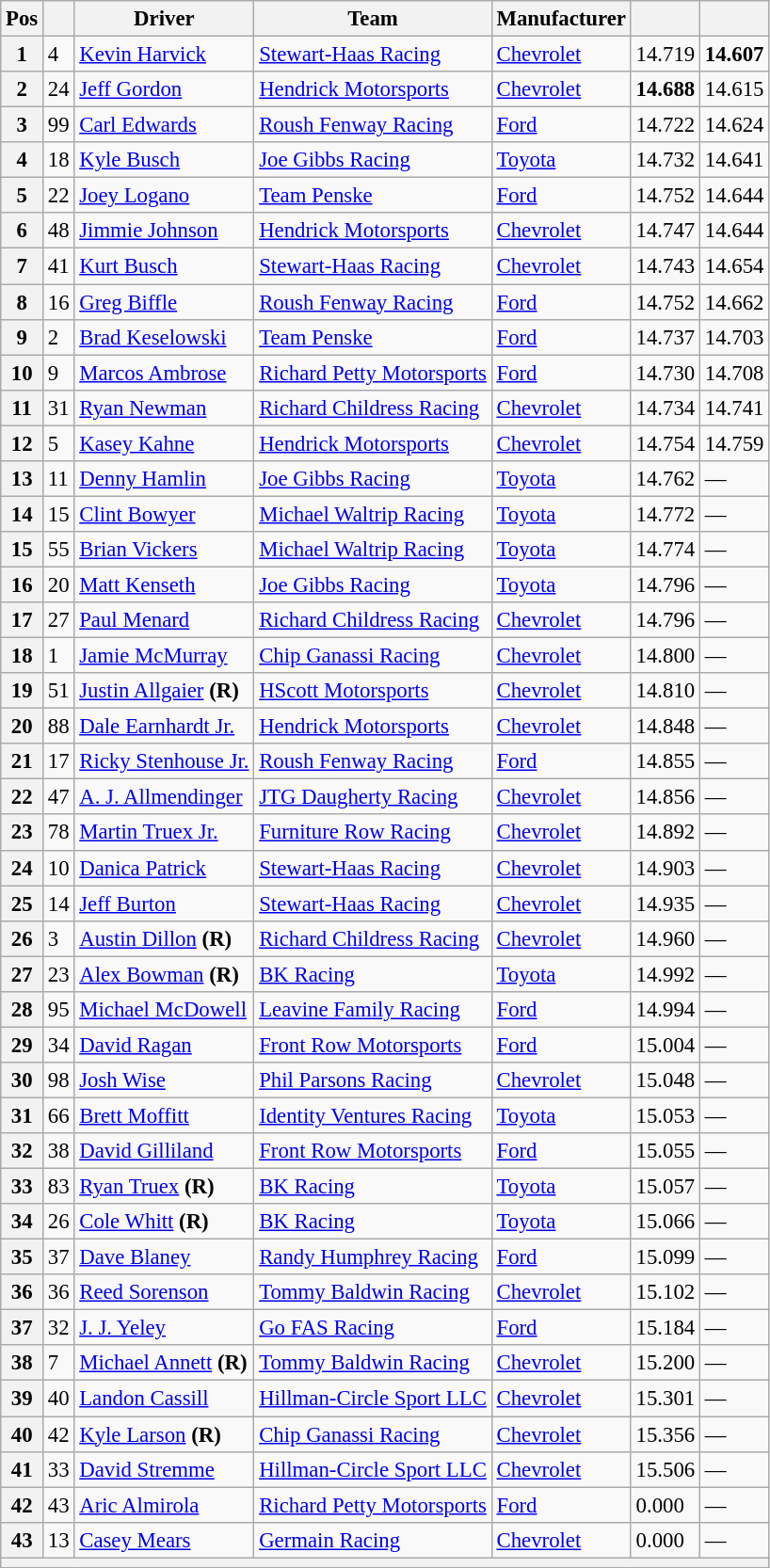<table class="wikitable" style="font-size:95%">
<tr>
<th>Pos</th>
<th></th>
<th>Driver</th>
<th>Team</th>
<th>Manufacturer</th>
<th></th>
<th></th>
</tr>
<tr>
<th>1</th>
<td>4</td>
<td><a href='#'>Kevin Harvick</a></td>
<td><a href='#'>Stewart-Haas Racing</a></td>
<td><a href='#'>Chevrolet</a></td>
<td>14.719</td>
<td><strong>14.607</strong></td>
</tr>
<tr>
<th>2</th>
<td>24</td>
<td><a href='#'>Jeff Gordon</a></td>
<td><a href='#'>Hendrick Motorsports</a></td>
<td><a href='#'>Chevrolet</a></td>
<td><strong>14.688</strong></td>
<td>14.615</td>
</tr>
<tr>
<th>3</th>
<td>99</td>
<td><a href='#'>Carl Edwards</a></td>
<td><a href='#'>Roush Fenway Racing</a></td>
<td><a href='#'>Ford</a></td>
<td>14.722</td>
<td>14.624</td>
</tr>
<tr>
<th>4</th>
<td>18</td>
<td><a href='#'>Kyle Busch</a></td>
<td><a href='#'>Joe Gibbs Racing</a></td>
<td><a href='#'>Toyota</a></td>
<td>14.732</td>
<td>14.641</td>
</tr>
<tr>
<th>5</th>
<td>22</td>
<td><a href='#'>Joey Logano</a></td>
<td><a href='#'>Team Penske</a></td>
<td><a href='#'>Ford</a></td>
<td>14.752</td>
<td>14.644</td>
</tr>
<tr>
<th>6</th>
<td>48</td>
<td><a href='#'>Jimmie Johnson</a></td>
<td><a href='#'>Hendrick Motorsports</a></td>
<td><a href='#'>Chevrolet</a></td>
<td>14.747</td>
<td>14.644</td>
</tr>
<tr>
<th>7</th>
<td>41</td>
<td><a href='#'>Kurt Busch</a></td>
<td><a href='#'>Stewart-Haas Racing</a></td>
<td><a href='#'>Chevrolet</a></td>
<td>14.743</td>
<td>14.654</td>
</tr>
<tr>
<th>8</th>
<td>16</td>
<td><a href='#'>Greg Biffle</a></td>
<td><a href='#'>Roush Fenway Racing</a></td>
<td><a href='#'>Ford</a></td>
<td>14.752</td>
<td>14.662</td>
</tr>
<tr>
<th>9</th>
<td>2</td>
<td><a href='#'>Brad Keselowski</a></td>
<td><a href='#'>Team Penske</a></td>
<td><a href='#'>Ford</a></td>
<td>14.737</td>
<td>14.703</td>
</tr>
<tr>
<th>10</th>
<td>9</td>
<td><a href='#'>Marcos Ambrose</a></td>
<td><a href='#'>Richard Petty Motorsports</a></td>
<td><a href='#'>Ford</a></td>
<td>14.730</td>
<td>14.708</td>
</tr>
<tr>
<th>11</th>
<td>31</td>
<td><a href='#'>Ryan Newman</a></td>
<td><a href='#'>Richard Childress Racing</a></td>
<td><a href='#'>Chevrolet</a></td>
<td>14.734</td>
<td>14.741</td>
</tr>
<tr>
<th>12</th>
<td>5</td>
<td><a href='#'>Kasey Kahne</a></td>
<td><a href='#'>Hendrick Motorsports</a></td>
<td><a href='#'>Chevrolet</a></td>
<td>14.754</td>
<td>14.759</td>
</tr>
<tr>
<th>13</th>
<td>11</td>
<td><a href='#'>Denny Hamlin</a></td>
<td><a href='#'>Joe Gibbs Racing</a></td>
<td><a href='#'>Toyota</a></td>
<td>14.762</td>
<td>—</td>
</tr>
<tr>
<th>14</th>
<td>15</td>
<td><a href='#'>Clint Bowyer</a></td>
<td><a href='#'>Michael Waltrip Racing</a></td>
<td><a href='#'>Toyota</a></td>
<td>14.772</td>
<td>—</td>
</tr>
<tr>
<th>15</th>
<td>55</td>
<td><a href='#'>Brian Vickers</a></td>
<td><a href='#'>Michael Waltrip Racing</a></td>
<td><a href='#'>Toyota</a></td>
<td>14.774</td>
<td>—</td>
</tr>
<tr>
<th>16</th>
<td>20</td>
<td><a href='#'>Matt Kenseth</a></td>
<td><a href='#'>Joe Gibbs Racing</a></td>
<td><a href='#'>Toyota</a></td>
<td>14.796</td>
<td>—</td>
</tr>
<tr>
<th>17</th>
<td>27</td>
<td><a href='#'>Paul Menard</a></td>
<td><a href='#'>Richard Childress Racing</a></td>
<td><a href='#'>Chevrolet</a></td>
<td>14.796</td>
<td>—</td>
</tr>
<tr>
<th>18</th>
<td>1</td>
<td><a href='#'>Jamie McMurray</a></td>
<td><a href='#'>Chip Ganassi Racing</a></td>
<td><a href='#'>Chevrolet</a></td>
<td>14.800</td>
<td>—</td>
</tr>
<tr>
<th>19</th>
<td>51</td>
<td><a href='#'>Justin Allgaier</a> <strong>(R)</strong></td>
<td><a href='#'>HScott Motorsports</a></td>
<td><a href='#'>Chevrolet</a></td>
<td>14.810</td>
<td>—</td>
</tr>
<tr>
<th>20</th>
<td>88</td>
<td><a href='#'>Dale Earnhardt Jr.</a></td>
<td><a href='#'>Hendrick Motorsports</a></td>
<td><a href='#'>Chevrolet</a></td>
<td>14.848</td>
<td>—</td>
</tr>
<tr>
<th>21</th>
<td>17</td>
<td><a href='#'>Ricky Stenhouse Jr.</a></td>
<td><a href='#'>Roush Fenway Racing</a></td>
<td><a href='#'>Ford</a></td>
<td>14.855</td>
<td>—</td>
</tr>
<tr>
<th>22</th>
<td>47</td>
<td><a href='#'>A. J. Allmendinger</a></td>
<td><a href='#'>JTG Daugherty Racing</a></td>
<td><a href='#'>Chevrolet</a></td>
<td>14.856</td>
<td>—</td>
</tr>
<tr>
<th>23</th>
<td>78</td>
<td><a href='#'>Martin Truex Jr.</a></td>
<td><a href='#'>Furniture Row Racing</a></td>
<td><a href='#'>Chevrolet</a></td>
<td>14.892</td>
<td>—</td>
</tr>
<tr>
<th>24</th>
<td>10</td>
<td><a href='#'>Danica Patrick</a></td>
<td><a href='#'>Stewart-Haas Racing</a></td>
<td><a href='#'>Chevrolet</a></td>
<td>14.903</td>
<td>—</td>
</tr>
<tr>
<th>25</th>
<td>14</td>
<td><a href='#'>Jeff Burton</a></td>
<td><a href='#'>Stewart-Haas Racing</a></td>
<td><a href='#'>Chevrolet</a></td>
<td>14.935</td>
<td>—</td>
</tr>
<tr>
<th>26</th>
<td>3</td>
<td><a href='#'>Austin Dillon</a> <strong>(R)</strong></td>
<td><a href='#'>Richard Childress Racing</a></td>
<td><a href='#'>Chevrolet</a></td>
<td>14.960</td>
<td>—</td>
</tr>
<tr>
<th>27</th>
<td>23</td>
<td><a href='#'>Alex Bowman</a> <strong>(R)</strong></td>
<td><a href='#'>BK Racing</a></td>
<td><a href='#'>Toyota</a></td>
<td>14.992</td>
<td>—</td>
</tr>
<tr>
<th>28</th>
<td>95</td>
<td><a href='#'>Michael McDowell</a></td>
<td><a href='#'>Leavine Family Racing</a></td>
<td><a href='#'>Ford</a></td>
<td>14.994</td>
<td>—</td>
</tr>
<tr>
<th>29</th>
<td>34</td>
<td><a href='#'>David Ragan</a></td>
<td><a href='#'>Front Row Motorsports</a></td>
<td><a href='#'>Ford</a></td>
<td>15.004</td>
<td>—</td>
</tr>
<tr>
<th>30</th>
<td>98</td>
<td><a href='#'>Josh Wise</a></td>
<td><a href='#'>Phil Parsons Racing</a></td>
<td><a href='#'>Chevrolet</a></td>
<td>15.048</td>
<td>—</td>
</tr>
<tr>
<th>31</th>
<td>66</td>
<td><a href='#'>Brett Moffitt</a></td>
<td><a href='#'>Identity Ventures Racing</a></td>
<td><a href='#'>Toyota</a></td>
<td>15.053</td>
<td>—</td>
</tr>
<tr>
<th>32</th>
<td>38</td>
<td><a href='#'>David Gilliland</a></td>
<td><a href='#'>Front Row Motorsports</a></td>
<td><a href='#'>Ford</a></td>
<td>15.055</td>
<td>—</td>
</tr>
<tr>
<th>33</th>
<td>83</td>
<td><a href='#'>Ryan Truex</a> <strong>(R)</strong></td>
<td><a href='#'>BK Racing</a></td>
<td><a href='#'>Toyota</a></td>
<td>15.057</td>
<td>—</td>
</tr>
<tr>
<th>34</th>
<td>26</td>
<td><a href='#'>Cole Whitt</a> <strong>(R)</strong></td>
<td><a href='#'>BK Racing</a></td>
<td><a href='#'>Toyota</a></td>
<td>15.066</td>
<td>—</td>
</tr>
<tr>
<th>35</th>
<td>37</td>
<td><a href='#'>Dave Blaney</a></td>
<td><a href='#'>Randy Humphrey Racing</a></td>
<td><a href='#'>Ford</a></td>
<td>15.099</td>
<td>—</td>
</tr>
<tr>
<th>36</th>
<td>36</td>
<td><a href='#'>Reed Sorenson</a></td>
<td><a href='#'>Tommy Baldwin Racing</a></td>
<td><a href='#'>Chevrolet</a></td>
<td>15.102</td>
<td>—</td>
</tr>
<tr>
<th>37</th>
<td>32</td>
<td><a href='#'>J. J. Yeley</a></td>
<td><a href='#'>Go FAS Racing</a></td>
<td><a href='#'>Ford</a></td>
<td>15.184</td>
<td>—</td>
</tr>
<tr>
<th>38</th>
<td>7</td>
<td><a href='#'>Michael Annett</a> <strong>(R)</strong></td>
<td><a href='#'>Tommy Baldwin Racing</a></td>
<td><a href='#'>Chevrolet</a></td>
<td>15.200</td>
<td>—</td>
</tr>
<tr>
<th>39</th>
<td>40</td>
<td><a href='#'>Landon Cassill</a></td>
<td><a href='#'>Hillman-Circle Sport LLC</a></td>
<td><a href='#'>Chevrolet</a></td>
<td>15.301</td>
<td>—</td>
</tr>
<tr>
<th>40</th>
<td>42</td>
<td><a href='#'>Kyle Larson</a> <strong>(R)</strong></td>
<td><a href='#'>Chip Ganassi Racing</a></td>
<td><a href='#'>Chevrolet</a></td>
<td>15.356</td>
<td>—</td>
</tr>
<tr>
<th>41</th>
<td>33</td>
<td><a href='#'>David Stremme</a></td>
<td><a href='#'>Hillman-Circle Sport LLC</a></td>
<td><a href='#'>Chevrolet</a></td>
<td>15.506</td>
<td>—</td>
</tr>
<tr>
<th>42</th>
<td>43</td>
<td><a href='#'>Aric Almirola</a></td>
<td><a href='#'>Richard Petty Motorsports</a></td>
<td><a href='#'>Ford</a></td>
<td>0.000</td>
<td>—</td>
</tr>
<tr>
<th>43</th>
<td>13</td>
<td><a href='#'>Casey Mears</a></td>
<td><a href='#'>Germain Racing</a></td>
<td><a href='#'>Chevrolet</a></td>
<td>0.000</td>
<td>—</td>
</tr>
<tr>
<th colspan="7"></th>
</tr>
</table>
